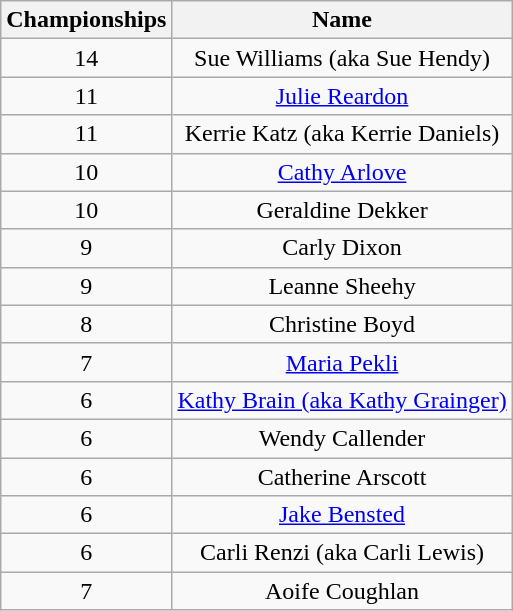<table class="wikitable"  style="text-align:center">
<tr>
<th>Championships</th>
<th>Name</th>
</tr>
<tr>
<td>14</td>
<td>Sue Williams (aka Sue Hendy)</td>
</tr>
<tr>
<td>11</td>
<td><a href='#'>Julie Reardon</a></td>
</tr>
<tr>
<td>11</td>
<td>Kerrie Katz (aka Kerrie Daniels)</td>
</tr>
<tr>
<td>10</td>
<td><a href='#'>Cathy Arlove</a></td>
</tr>
<tr>
<td>10</td>
<td>Geraldine Dekker</td>
</tr>
<tr>
<td>9</td>
<td>Carly Dixon</td>
</tr>
<tr>
<td>9</td>
<td>Leanne Sheehy</td>
</tr>
<tr>
<td>8</td>
<td>Christine Boyd</td>
</tr>
<tr>
<td>7</td>
<td><a href='#'>Maria Pekli</a></td>
</tr>
<tr>
<td>6</td>
<td><a href='#'>Kathy Brain (aka Kathy Grainger)</a></td>
</tr>
<tr>
<td>6</td>
<td>Wendy Callender</td>
</tr>
<tr>
<td>6</td>
<td>Catherine Arscott</td>
</tr>
<tr>
<td>6</td>
<td><a href='#'>Jake Bensted</a></td>
</tr>
<tr>
<td>6</td>
<td>Carli Renzi (aka Carli Lewis)</td>
</tr>
<tr>
<td>7</td>
<td>Aoife Coughlan</td>
</tr>
</table>
